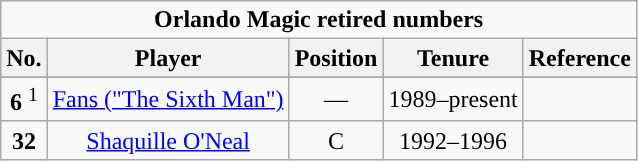<table class="wikitable sortable" style="text-align:center">
<tr>
<td colspan="5"><strong>Orlando Magic retired numbers</strong></td>
</tr>
<tr>
<th>No.</th>
<th>Player</th>
<th>Position</th>
<th>Tenure</th>
<th>Reference</th>
</tr>
<tr>
</tr>
<tr>
<td><strong>6</strong> <sup>1</sup></td>
<td><a href='#'>Fans ("The Sixth Man")</a></td>
<td>—</td>
<td>1989–present</td>
<td></td>
</tr>
<tr>
<td><strong>32</strong></td>
<td><a href='#'>Shaquille O'Neal</a></td>
<td>C</td>
<td>1992–1996</td>
<td></td>
</tr>
</table>
